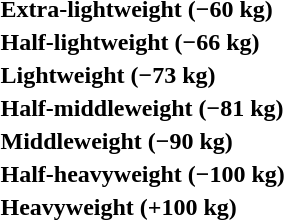<table>
<tr>
<th rowspan=2 style="text-align:left;">Extra-lightweight (−60 kg)</th>
<td rowspan=2></td>
<td rowspan=2></td>
<td></td>
</tr>
<tr>
<td></td>
</tr>
<tr>
<th rowspan=2 style="text-align:left;">Half-lightweight (−66 kg)</th>
<td rowspan=2></td>
<td rowspan=2></td>
<td></td>
</tr>
<tr>
<td></td>
</tr>
<tr>
<th rowspan=2 style="text-align:left;">Lightweight (−73 kg)</th>
<td rowspan=2></td>
<td rowspan=2></td>
<td></td>
</tr>
<tr>
<td></td>
</tr>
<tr>
<th rowspan=2 style="text-align:left;">Half-middleweight (−81 kg)</th>
<td rowspan=2></td>
<td rowspan=2></td>
<td></td>
</tr>
<tr>
<td></td>
</tr>
<tr>
<th rowspan=2 style="text-align:left;">Middleweight (−90 kg)</th>
<td rowspan=2></td>
<td rowspan=2></td>
<td></td>
</tr>
<tr>
<td></td>
</tr>
<tr>
<th rowspan=2 style="text-align:left;">Half-heavyweight (−100 kg)</th>
<td rowspan=2></td>
<td rowspan=2></td>
<td></td>
</tr>
<tr>
<td></td>
</tr>
<tr>
<th rowspan=2 style="text-align:left;">Heavyweight (+100 kg)</th>
<td rowspan=2></td>
<td rowspan=2></td>
<td></td>
</tr>
<tr>
<td></td>
</tr>
</table>
